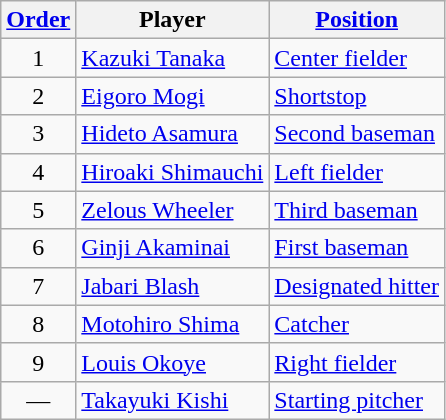<table class="wikitable" style="text-align:center;">
<tr>
<th><a href='#'>Order</a></th>
<th>Player</th>
<th><a href='#'>Position</a></th>
</tr>
<tr>
<td>1</td>
<td style="text-align:left;"><a href='#'>Kazuki Tanaka</a></td>
<td style="text-align:left;"><a href='#'>Center fielder</a></td>
</tr>
<tr>
<td>2</td>
<td style="text-align:left;"><a href='#'>Eigoro Mogi</a></td>
<td style="text-align:left;"><a href='#'>Shortstop</a></td>
</tr>
<tr>
<td>3</td>
<td style="text-align:left;"><a href='#'>Hideto Asamura</a></td>
<td style="text-align:left;"><a href='#'>Second baseman</a></td>
</tr>
<tr>
<td>4</td>
<td style="text-align:left;"><a href='#'>Hiroaki Shimauchi</a></td>
<td style="text-align:left;"><a href='#'>Left fielder</a></td>
</tr>
<tr>
<td>5</td>
<td style="text-align:left;"><a href='#'>Zelous Wheeler</a></td>
<td style="text-align:left;"><a href='#'>Third baseman</a></td>
</tr>
<tr>
<td>6</td>
<td style="text-align:left;"><a href='#'>Ginji Akaminai</a></td>
<td style="text-align:left;"><a href='#'>First baseman</a></td>
</tr>
<tr>
<td>7</td>
<td style="text-align:left;"><a href='#'>Jabari Blash</a></td>
<td style="text-align:left;"><a href='#'>Designated hitter</a></td>
</tr>
<tr>
<td>8</td>
<td style="text-align:left;"><a href='#'>Motohiro Shima</a></td>
<td style="text-align:left;"><a href='#'>Catcher</a></td>
</tr>
<tr>
<td>9</td>
<td style="text-align:left;"><a href='#'>Louis Okoye</a></td>
<td style="text-align:left;"><a href='#'>Right fielder</a></td>
</tr>
<tr>
<td>—</td>
<td style="text-align:left;"><a href='#'>Takayuki Kishi</a></td>
<td style="text-align:left;"><a href='#'>Starting pitcher</a></td>
</tr>
</table>
